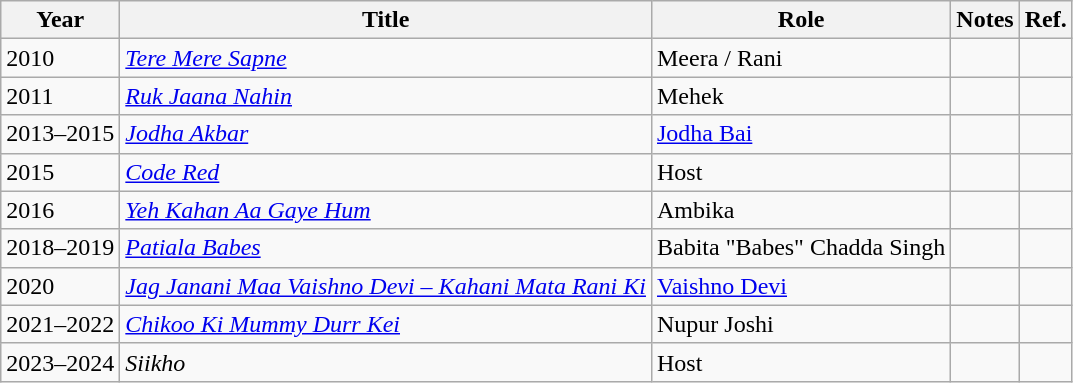<table class="wikitable sortable">
<tr>
<th>Year</th>
<th>Title</th>
<th>Role</th>
<th class="unsortable">Notes</th>
<th class="unsortable">Ref.</th>
</tr>
<tr>
<td>2010</td>
<td><em><a href='#'>Tere Mere Sapne</a></em></td>
<td>Meera / Rani</td>
<td></td>
<td></td>
</tr>
<tr>
<td>2011</td>
<td><em><a href='#'>Ruk Jaana Nahin</a></em></td>
<td>Mehek</td>
<td></td>
<td></td>
</tr>
<tr>
<td>2013–2015</td>
<td><em><a href='#'>Jodha Akbar</a></em></td>
<td><a href='#'>Jodha Bai</a></td>
<td></td>
<td></td>
</tr>
<tr>
<td>2015</td>
<td><em><a href='#'>Code Red</a></em></td>
<td>Host</td>
<td></td>
<td></td>
</tr>
<tr>
<td>2016</td>
<td><em><a href='#'>Yeh Kahan Aa Gaye Hum</a></em></td>
<td>Ambika</td>
<td></td>
<td></td>
</tr>
<tr>
<td>2018–2019</td>
<td><em><a href='#'>Patiala Babes</a></em></td>
<td>Babita "Babes" Chadda Singh</td>
<td></td>
<td></td>
</tr>
<tr>
<td>2020</td>
<td><em><a href='#'>Jag Janani Maa Vaishno Devi – Kahani Mata Rani Ki</a></em></td>
<td><a href='#'>Vaishno Devi</a></td>
<td></td>
<td></td>
</tr>
<tr>
<td>2021–2022</td>
<td><em><a href='#'>Chikoo Ki Mummy Durr Kei</a></em></td>
<td>Nupur Joshi</td>
<td></td>
<td></td>
</tr>
<tr>
<td>2023–2024</td>
<td><em>Siikho</em></td>
<td>Host</td>
<td></td>
<td></td>
</tr>
</table>
